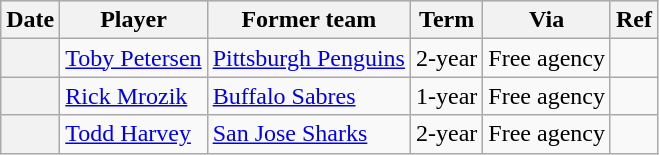<table class="wikitable plainrowheaders">
<tr style="background:#ddd; text-align:center;">
<th>Date</th>
<th>Player</th>
<th>Former team</th>
<th>Term</th>
<th>Via</th>
<th>Ref</th>
</tr>
<tr>
<th scope="row"></th>
<td><a href='#'>Toby Petersen</a></td>
<td><a href='#'>Pittsburgh Penguins</a></td>
<td>2-year</td>
<td>Free agency</td>
<td></td>
</tr>
<tr>
<th scope="row"></th>
<td><a href='#'>Rick Mrozik</a></td>
<td><a href='#'>Buffalo Sabres</a></td>
<td>1-year</td>
<td>Free agency</td>
<td></td>
</tr>
<tr>
<th scope="row"></th>
<td><a href='#'>Todd Harvey</a></td>
<td><a href='#'>San Jose Sharks</a></td>
<td>2-year</td>
<td>Free agency</td>
<td></td>
</tr>
</table>
